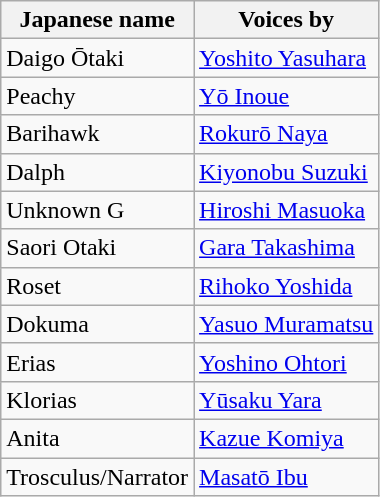<table class="wikitable">
<tr>
<th>Japanese name</th>
<th>Voices by</th>
</tr>
<tr>
<td>Daigo Ōtaki</td>
<td><a href='#'>Yoshito Yasuhara</a></td>
</tr>
<tr>
<td>Peachy</td>
<td><a href='#'>Yō Inoue</a></td>
</tr>
<tr>
<td>Barihawk</td>
<td><a href='#'>Rokurō Naya</a></td>
</tr>
<tr>
<td>Dalph</td>
<td><a href='#'>Kiyonobu Suzuki</a></td>
</tr>
<tr>
<td>Unknown G</td>
<td><a href='#'>Hiroshi Masuoka</a></td>
</tr>
<tr>
<td>Saori Otaki</td>
<td><a href='#'>Gara Takashima</a></td>
</tr>
<tr>
<td>Roset</td>
<td><a href='#'>Rihoko Yoshida</a></td>
</tr>
<tr>
<td>Dokuma</td>
<td><a href='#'>Yasuo Muramatsu</a></td>
</tr>
<tr>
<td>Erias</td>
<td><a href='#'>Yoshino Ohtori</a></td>
</tr>
<tr>
<td>Klorias</td>
<td><a href='#'>Yūsaku Yara</a></td>
</tr>
<tr>
<td>Anita</td>
<td><a href='#'>Kazue Komiya</a></td>
</tr>
<tr>
<td>Trosculus/Narrator</td>
<td><a href='#'>Masatō Ibu</a></td>
</tr>
</table>
